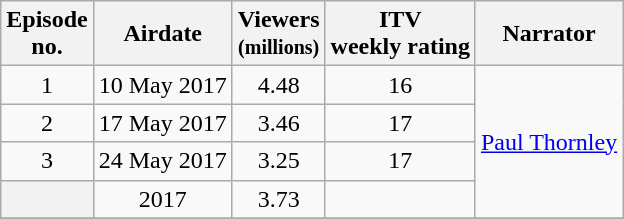<table class="wikitable" style="text-align:center">
<tr>
<th scope="col">Episode<br>no.</th>
<th scope="col">Airdate</th>
<th scope="col">Viewers<br><small>(millions)</small></th>
<th scope="col">ITV<br>weekly rating</th>
<th scope="col">Narrator</th>
</tr>
<tr>
<td>1</td>
<td>10 May 2017</td>
<td>4.48</td>
<td>16</td>
<td rowspan="4"><a href='#'>Paul Thornley</a></td>
</tr>
<tr ->
<td>2</td>
<td>17 May 2017</td>
<td>3.46</td>
<td>17</td>
</tr>
<tr>
<td>3</td>
<td>24 May 2017</td>
<td>3.25</td>
<td>17</td>
</tr>
<tr>
<th></th>
<td>2017</td>
<td>3.73</td>
<td></td>
</tr>
<tr>
</tr>
</table>
